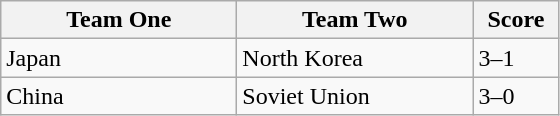<table class="wikitable">
<tr>
<th width=150>Team One</th>
<th width=150>Team Two</th>
<th width=50>Score</th>
</tr>
<tr>
<td>Japan</td>
<td>North Korea</td>
<td>3–1</td>
</tr>
<tr>
<td>China</td>
<td>Soviet Union</td>
<td>3–0</td>
</tr>
</table>
